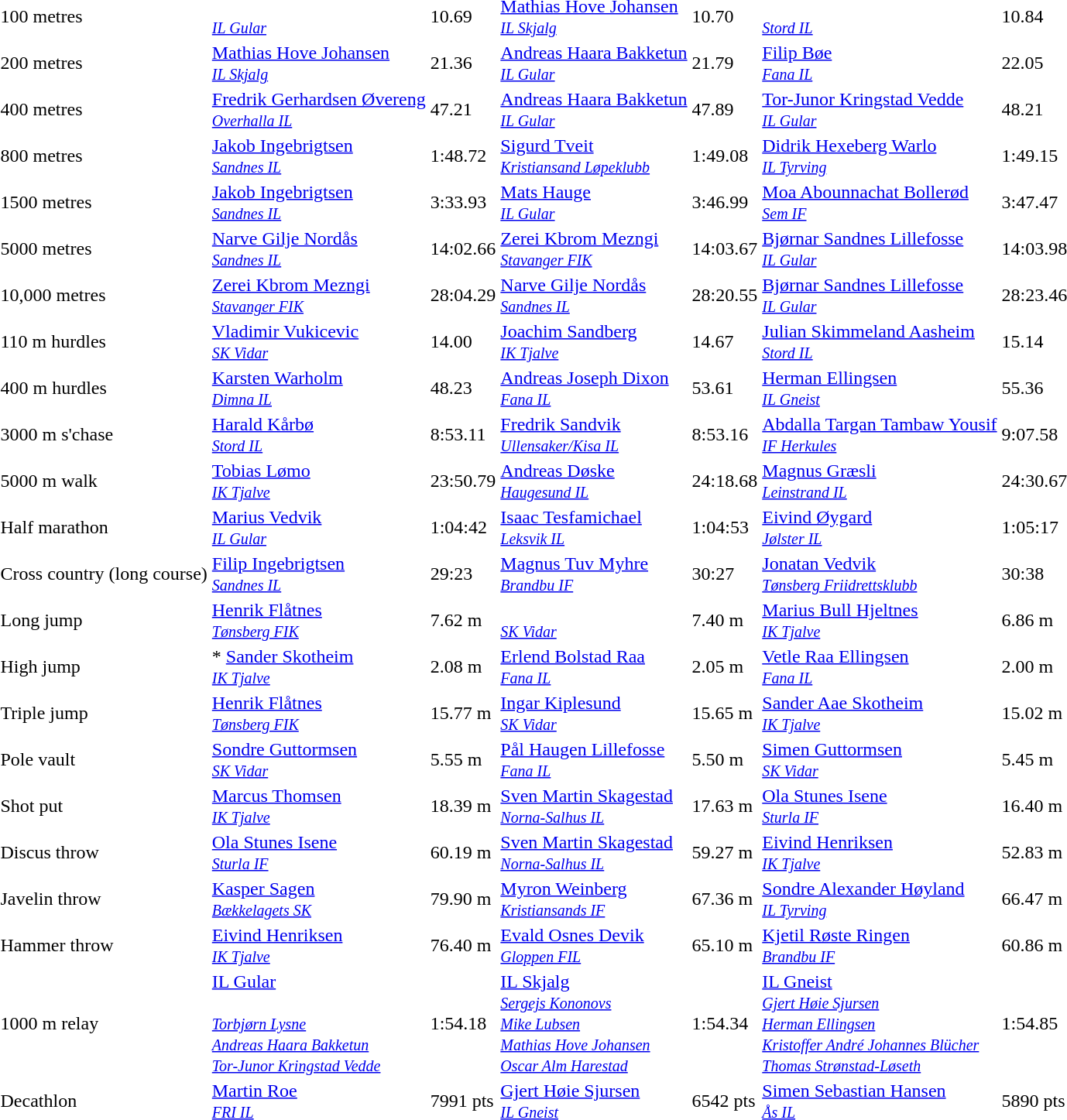<table>
<tr>
<td>100 metres</td>
<td><br><small><em><a href='#'>IL Gular</a></em></small></td>
<td>10.69</td>
<td><a href='#'>Mathias Hove Johansen</a><br><small><em><a href='#'>IL Skjalg</a></em></small></td>
<td>10.70</td>
<td><br><small><em><a href='#'>Stord IL</a></em></small></td>
<td>10.84</td>
</tr>
<tr>
<td>200 metres</td>
<td><a href='#'>Mathias Hove Johansen</a><br><small><em><a href='#'>IL Skjalg</a></em></small></td>
<td>21.36</td>
<td><a href='#'>Andreas Haara Bakketun</a><br><small><em><a href='#'>IL Gular</a></em></small></td>
<td>21.79</td>
<td><a href='#'>Filip Bøe</a><br><small><em><a href='#'>Fana IL</a></em></small></td>
<td>22.05</td>
</tr>
<tr>
<td>400 metres</td>
<td><a href='#'>Fredrik Gerhardsen Øvereng</a><br><small><em><a href='#'>Overhalla IL</a></em></small></td>
<td>47.21</td>
<td><a href='#'>Andreas Haara Bakketun</a><br><small><em><a href='#'>IL Gular</a></em></small></td>
<td>47.89</td>
<td><a href='#'>Tor-Junor Kringstad Vedde</a><br><small><em><a href='#'>IL Gular</a></em></small></td>
<td>48.21</td>
</tr>
<tr>
<td>800 metres</td>
<td><a href='#'>Jakob Ingebrigtsen</a><br><small><em><a href='#'>Sandnes IL</a></em></small></td>
<td>1:48.72</td>
<td><a href='#'>Sigurd Tveit</a><br><small><em><a href='#'>Kristiansand Løpeklubb</a></em></small></td>
<td>1:49.08</td>
<td><a href='#'>Didrik Hexeberg Warlo</a><br><small><em><a href='#'>IL Tyrving</a></em></small></td>
<td>1:49.15</td>
</tr>
<tr>
<td>1500 metres</td>
<td><a href='#'>Jakob Ingebrigtsen</a><br><small><em><a href='#'>Sandnes IL</a></em></small></td>
<td>3:33.93</td>
<td><a href='#'>Mats Hauge</a><br><small><em><a href='#'>IL Gular</a></em></small></td>
<td>3:46.99</td>
<td><a href='#'>Moa Abounnachat Bollerød</a><br><small><em><a href='#'>Sem IF</a></em></small></td>
<td>3:47.47</td>
</tr>
<tr>
<td>5000 metres</td>
<td><a href='#'>Narve Gilje Nordås</a><br><small><em><a href='#'>Sandnes IL</a></em></small></td>
<td>14:02.66</td>
<td><a href='#'>Zerei Kbrom Mezngi</a><br><small><em><a href='#'>Stavanger FIK</a></em></small></td>
<td>14:03.67</td>
<td><a href='#'>Bjørnar Sandnes Lillefosse</a><br><small><em><a href='#'>IL Gular</a></em></small></td>
<td>14:03.98</td>
</tr>
<tr>
<td>10,000 metres</td>
<td><a href='#'>Zerei Kbrom Mezngi</a><br><small><em><a href='#'>Stavanger FIK</a></em></small></td>
<td>28:04.29</td>
<td><a href='#'>Narve Gilje Nordås</a><br><small><em><a href='#'>Sandnes IL</a></em></small></td>
<td>28:20.55</td>
<td><a href='#'>Bjørnar Sandnes Lillefosse</a><br><small><em><a href='#'>IL Gular</a></em></small></td>
<td>28:23.46</td>
</tr>
<tr>
<td>110 m hurdles</td>
<td><a href='#'>Vladimir Vukicevic</a><br><small><em><a href='#'>SK Vidar</a></em></small></td>
<td>14.00</td>
<td><a href='#'>Joachim Sandberg</a><br><small><em><a href='#'>IK Tjalve</a></em></small></td>
<td>14.67</td>
<td><a href='#'>Julian Skimmeland Aasheim</a><br><small><em><a href='#'>Stord IL</a></em></small></td>
<td>15.14</td>
</tr>
<tr>
<td>400 m hurdles</td>
<td><a href='#'>Karsten Warholm</a><br><small><em><a href='#'>Dimna IL</a></em></small></td>
<td>48.23</td>
<td><a href='#'>Andreas Joseph Dixon</a><br><small><em><a href='#'>Fana IL</a></em></small></td>
<td>53.61</td>
<td><a href='#'>Herman Ellingsen</a><br><small><em><a href='#'>IL Gneist</a></em></small></td>
<td>55.36</td>
</tr>
<tr>
<td>3000 m s'chase</td>
<td><a href='#'>Harald Kårbø</a><br><small><em><a href='#'>Stord IL</a></em></small></td>
<td>8:53.11</td>
<td><a href='#'>Fredrik Sandvik</a><br><small><em><a href='#'>Ullensaker/Kisa IL</a></em></small></td>
<td>8:53.16</td>
<td><a href='#'>Abdalla Targan Tambaw Yousif</a><br><small><em><a href='#'>IF Herkules</a></em></small></td>
<td>9:07.58</td>
</tr>
<tr>
<td>5000 m walk</td>
<td><a href='#'>Tobias Lømo</a><br><small><em><a href='#'>IK Tjalve</a></em></small></td>
<td>23:50.79</td>
<td><a href='#'>Andreas Døske</a><br><small><em><a href='#'>Haugesund IL</a></em></small></td>
<td>24:18.68</td>
<td><a href='#'>Magnus Græsli</a><br><small><em><a href='#'>Leinstrand IL</a></em></small></td>
<td>24:30.67</td>
</tr>
<tr>
<td>Half marathon</td>
<td><a href='#'>Marius Vedvik</a><br><small><em><a href='#'>IL Gular</a></em></small></td>
<td>1:04:42</td>
<td><a href='#'>Isaac Tesfamichael</a><br><small><em><a href='#'>Leksvik IL</a></em></small></td>
<td>1:04:53</td>
<td><a href='#'>Eivind Øygard</a><br><small><em><a href='#'>Jølster IL</a></em></small></td>
<td>1:05:17</td>
</tr>
<tr>
<td>Cross country (long course)</td>
<td><a href='#'>Filip Ingebrigtsen</a><br><small><em><a href='#'>Sandnes IL</a></em></small></td>
<td>29:23</td>
<td><a href='#'>Magnus Tuv Myhre</a><br><small><em><a href='#'>Brandbu IF</a></em></small></td>
<td>30:27</td>
<td><a href='#'>Jonatan Vedvik</a><br><small><em><a href='#'>Tønsberg Friidrettsklubb</a></em></small></td>
<td>30:38</td>
</tr>
<tr>
<td>Long jump</td>
<td><a href='#'>Henrik Flåtnes</a><br><small><em><a href='#'>Tønsberg FIK</a></em></small></td>
<td>7.62 m</td>
<td><br><small><em><a href='#'>SK Vidar</a></em></small></td>
<td>7.40 m</td>
<td><a href='#'>Marius Bull Hjeltnes</a><br><small><em><a href='#'>IK Tjalve</a></em></small></td>
<td>6.86 m</td>
</tr>
<tr>
<td>High jump</td>
<td>* <a href='#'>Sander Skotheim</a><br><small><em><a href='#'>IK Tjalve</a></em></small></td>
<td>2.08 m</td>
<td><a href='#'>Erlend Bolstad Raa</a><br><small><em><a href='#'>Fana IL</a></em></small></td>
<td>2.05 m</td>
<td><a href='#'>Vetle Raa Ellingsen</a><br><small><em><a href='#'>Fana IL</a></em></small></td>
<td>2.00 m</td>
</tr>
<tr>
<td>Triple jump</td>
<td><a href='#'>Henrik Flåtnes</a><br><small><em><a href='#'>Tønsberg FIK</a></em></small></td>
<td>15.77 m</td>
<td><a href='#'>Ingar Kiplesund</a><br><small><em><a href='#'>SK Vidar</a></em></small></td>
<td>15.65 m</td>
<td><a href='#'>Sander Aae Skotheim</a><br><small><em><a href='#'>IK Tjalve</a></em></small></td>
<td>15.02 m</td>
</tr>
<tr>
<td>Pole vault</td>
<td><a href='#'>Sondre Guttormsen</a><br><small><em><a href='#'>SK Vidar</a></em></small></td>
<td>5.55 m</td>
<td><a href='#'>Pål Haugen Lillefosse</a><br><small><em><a href='#'>Fana IL</a></em></small></td>
<td>5.50 m</td>
<td><a href='#'>Simen Guttormsen</a><br><small><em><a href='#'>SK Vidar</a></em></small></td>
<td>5.45 m</td>
</tr>
<tr>
<td>Shot put</td>
<td><a href='#'>Marcus Thomsen</a><br><small><em><a href='#'>IK Tjalve</a></em></small></td>
<td>18.39 m</td>
<td><a href='#'>Sven Martin Skagestad</a><br><small><em><a href='#'>Norna-Salhus IL</a></em></small></td>
<td>17.63 m</td>
<td><a href='#'>Ola Stunes Isene</a><br><small><em><a href='#'>Sturla IF</a></em></small></td>
<td>16.40 m</td>
</tr>
<tr>
<td>Discus throw</td>
<td><a href='#'>Ola Stunes Isene</a><br><small><em><a href='#'>Sturla IF</a></em></small></td>
<td>60.19 m</td>
<td><a href='#'>Sven Martin Skagestad</a><br><small><em><a href='#'>Norna-Salhus IL</a></em></small></td>
<td>59.27 m</td>
<td><a href='#'>Eivind Henriksen</a><br><small><em><a href='#'>IK Tjalve</a></em></small></td>
<td>52.83 m</td>
</tr>
<tr>
<td>Javelin throw</td>
<td><a href='#'>Kasper Sagen</a><br><small><em><a href='#'>Bækkelagets SK</a></em></small></td>
<td>79.90 m</td>
<td><a href='#'>Myron Weinberg</a><br><small><em><a href='#'>Kristiansands IF</a></em></small></td>
<td>67.36 m</td>
<td><a href='#'>Sondre Alexander Høyland</a><br><small><em><a href='#'>IL Tyrving</a></em></small></td>
<td>66.47 m</td>
</tr>
<tr>
<td>Hammer throw</td>
<td><a href='#'>Eivind Henriksen</a><br><small><em><a href='#'>IK Tjalve</a></em></small></td>
<td>76.40 m</td>
<td><a href='#'>Evald Osnes Devik</a><br><small><em><a href='#'>Gloppen FIL</a></em></small></td>
<td>65.10 m</td>
<td><a href='#'>Kjetil Røste Ringen</a><br><small><em><a href='#'>Brandbu IF</a></em></small></td>
<td>60.86 m</td>
</tr>
<tr>
<td>1000 m relay</td>
<td><a href='#'>IL Gular</a><br><small><em><br><a href='#'>Torbjørn Lysne</a><br><a href='#'>Andreas Haara Bakketun</a><br><a href='#'>Tor-Junor Kringstad Vedde</a></em></small></td>
<td>1:54.18</td>
<td><a href='#'>IL Skjalg</a><br><small><em><a href='#'>Sergejs Kononovs</a><br><a href='#'>Mike Lubsen</a><br><a href='#'>Mathias Hove Johansen</a><br><a href='#'>Oscar Alm Harestad</a></em></small></td>
<td>1:54.34</td>
<td><a href='#'>IL Gneist</a><br><small><em><a href='#'>Gjert Høie Sjursen</a><br><a href='#'>Herman Ellingsen</a><br><a href='#'>Kristoffer André Johannes Blücher</a><br><a href='#'>Thomas Strønstad-Løseth</a></em></small></td>
<td>1:54.85</td>
</tr>
<tr>
<td>Decathlon</td>
<td><a href='#'>Martin Roe</a><br><small><em><a href='#'>FRI IL</a></em></small></td>
<td>7991 pts</td>
<td><a href='#'>Gjert Høie Sjursen</a><br><small><em><a href='#'>IL Gneist</a></em></small></td>
<td>6542 pts</td>
<td><a href='#'>Simen Sebastian Hansen</a><br><small><em><a href='#'>Ås IL</a></em></small></td>
<td>5890 pts</td>
</tr>
</table>
